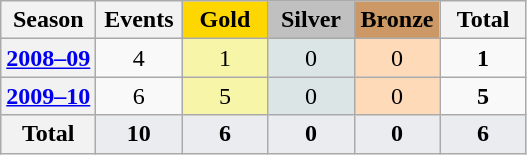<table class="wikitable sortable plainrowheaders" style="text-align:center;">
<tr>
<th scope=col>Season</th>
<th scope=col width=50px>Events</th>
<th scope=col width=50px style="background-color:gold;">Gold</th>
<th scope=col width=50px style="background-color:silver;">Silver</th>
<th scope=col width=50px style="background-color:#C96;">Bronze</th>
<th scope=col width=50px>Total</th>
</tr>
<tr>
<th scope=row><a href='#'>2008–09</a></th>
<td>4</td>
<td bgcolor=#F7F6A8>1</td>
<td bgcolor=#DCE5E5>0</td>
<td bgcolor=#FFDAB9>0</td>
<td><strong>1</strong></td>
</tr>
<tr>
<th scope=row><a href='#'>2009–10</a></th>
<td>6</td>
<td bgcolor=#F7F6A8>5</td>
<td bgcolor=#DCE5E5>0</td>
<td bgcolor=#FFDAB9>0</td>
<td><strong>5</strong></td>
</tr>
<tr style="background:#EAECF0; font-weight:bold;">
<th scope=row><strong>Total</strong></th>
<td>10</td>
<td>6</td>
<td>0</td>
<td>0</td>
<td>6</td>
</tr>
</table>
